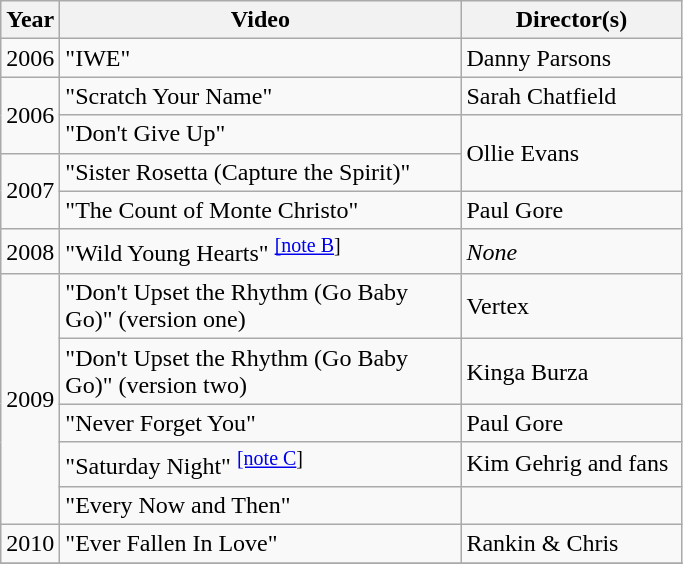<table class="wikitable">
<tr>
<th>Year</th>
<th width="260px">Video</th>
<th width="140px">Director(s)</th>
</tr>
<tr>
<td rowspan="1">2006</td>
<td>"IWE"</td>
<td>Danny Parsons</td>
</tr>
<tr>
<td rowspan="2">2006</td>
<td>"Scratch Your Name"</td>
<td>Sarah Chatfield</td>
</tr>
<tr>
<td>"Don't Give Up"</td>
<td rowspan="2">Ollie Evans</td>
</tr>
<tr>
<td rowspan="2">2007</td>
<td>"Sister Rosetta (Capture the Spirit)"</td>
</tr>
<tr>
<td>"The Count of Monte Christo"</td>
<td>Paul Gore</td>
</tr>
<tr>
<td>2008</td>
<td>"Wild Young Hearts" <sup><span></span><a href='#'>[note B</a>]</sup></td>
<td><em>None</em></td>
</tr>
<tr>
<td rowspan="5">2009</td>
<td>"Don't Upset the Rhythm (Go Baby Go)" (version one)</td>
<td>Vertex</td>
</tr>
<tr>
<td>"Don't Upset the Rhythm (Go Baby Go)" (version two)</td>
<td>Kinga Burza</td>
</tr>
<tr>
<td>"Never Forget You"</td>
<td>Paul Gore</td>
</tr>
<tr>
<td>"Saturday Night" <sup><span></span><a href='#'>[note C</a>]</sup></td>
<td>Kim Gehrig and fans</td>
</tr>
<tr>
<td>"Every Now and Then"</td>
<td></td>
</tr>
<tr>
<td rowspan="1">2010</td>
<td>"Ever Fallen In Love"</td>
<td>Rankin & Chris</td>
</tr>
<tr>
</tr>
</table>
